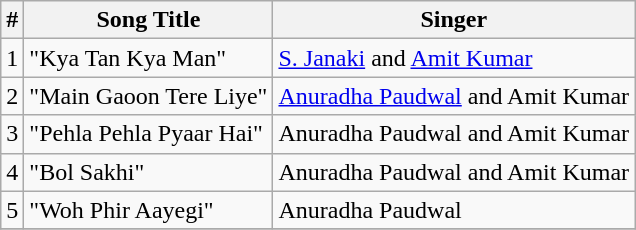<table class="wikitable">
<tr>
<th>#</th>
<th>Song Title</th>
<th>Singer</th>
</tr>
<tr>
<td>1</td>
<td>"Kya Tan Kya Man"</td>
<td><a href='#'>S. Janaki</a> and <a href='#'>Amit Kumar</a></td>
</tr>
<tr>
<td>2</td>
<td>"Main Gaoon Tere Liye"</td>
<td><a href='#'>Anuradha Paudwal</a> and Amit Kumar</td>
</tr>
<tr>
<td>3</td>
<td>"Pehla Pehla Pyaar Hai"</td>
<td>Anuradha Paudwal and Amit Kumar</td>
</tr>
<tr>
<td>4</td>
<td>"Bol Sakhi"</td>
<td>Anuradha Paudwal and Amit Kumar</td>
</tr>
<tr>
<td>5</td>
<td>"Woh Phir Aayegi"</td>
<td>Anuradha Paudwal</td>
</tr>
<tr>
</tr>
</table>
